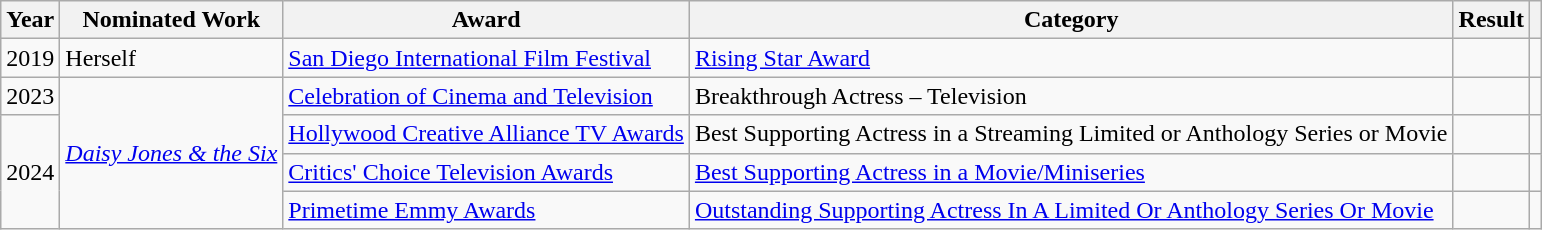<table class="wikitable sortable plainrowheaders">
<tr>
<th scope="col">Year</th>
<th scope="col">Nominated Work</th>
<th scope="col">Award</th>
<th scope="col">Category</th>
<th scope="col" class="unsortable">Result</th>
<th></th>
</tr>
<tr>
<td>2019</td>
<td>Herself</td>
<td><a href='#'>San Diego International Film Festival</a></td>
<td><a href='#'>Rising Star Award</a></td>
<td></td>
<td></td>
</tr>
<tr>
<td>2023</td>
<td rowspan="4"><em><a href='#'>Daisy Jones & the Six</a></em></td>
<td><a href='#'>Celebration of Cinema and Television</a></td>
<td>Breakthrough Actress – Television</td>
<td></td>
<td></td>
</tr>
<tr>
<td rowspan="3">2024</td>
<td><a href='#'>Hollywood Creative Alliance TV Awards</a></td>
<td>Best Supporting Actress in a Streaming Limited or Anthology Series or Movie</td>
<td></td>
<td></td>
</tr>
<tr>
<td><a href='#'>Critics' Choice Television Awards</a></td>
<td><a href='#'>Best Supporting Actress in a Movie/Miniseries</a></td>
<td></td>
<td></td>
</tr>
<tr>
<td><a href='#'>Primetime Emmy Awards</a></td>
<td><a href='#'>Outstanding Supporting Actress In A Limited Or Anthology Series Or Movie</a></td>
<td></td>
<td></td>
</tr>
</table>
